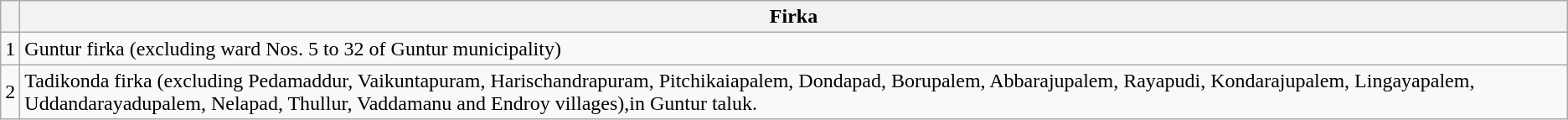<table class="wikitable sortable">
<tr>
<th></th>
<th>Firka</th>
</tr>
<tr>
<td>1</td>
<td>Guntur firka (excluding ward Nos. 5 to 32 of Guntur municipality)</td>
</tr>
<tr>
<td>2</td>
<td>Tadikonda firka (excluding Pedamaddur, Vaikuntapuram, Harischandrapuram, Pitchikaiapalem, Dondapad, Borupalem, Abbarajupalem, Rayapudi, Kondarajupalem, Lingayapalem, Uddandarayadupalem, Nelapad, Thullur, Vaddamanu and Endroy villages),in Guntur taluk.</td>
</tr>
</table>
